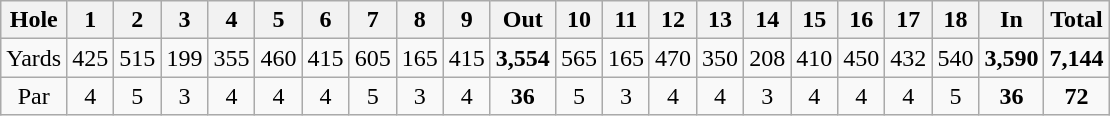<table class="wikitable" style="text-align:center">
<tr>
<th align="left">Hole</th>
<th>1</th>
<th>2</th>
<th>3</th>
<th>4</th>
<th>5</th>
<th>6</th>
<th>7</th>
<th>8</th>
<th>9</th>
<th>Out</th>
<th>10</th>
<th>11</th>
<th>12</th>
<th>13</th>
<th>14</th>
<th>15</th>
<th>16</th>
<th>17</th>
<th>18</th>
<th>In</th>
<th>Total</th>
</tr>
<tr>
<td align="center">Yards</td>
<td>425</td>
<td>515</td>
<td>199</td>
<td>355</td>
<td>460</td>
<td>415</td>
<td>605</td>
<td>165</td>
<td>415</td>
<td><strong>3,554</strong></td>
<td>565</td>
<td>165</td>
<td>470</td>
<td>350</td>
<td>208</td>
<td>410</td>
<td>450</td>
<td>432</td>
<td>540</td>
<td><strong>3,590</strong></td>
<td><strong>7,144</strong></td>
</tr>
<tr>
<td align="center">Par</td>
<td>4</td>
<td>5</td>
<td>3</td>
<td>4</td>
<td>4</td>
<td>4</td>
<td>5</td>
<td>3</td>
<td>4</td>
<td><strong>36</strong></td>
<td>5</td>
<td>3</td>
<td>4</td>
<td>4</td>
<td>3</td>
<td>4</td>
<td>4</td>
<td>4</td>
<td>5</td>
<td><strong>36</strong></td>
<td><strong>72</strong></td>
</tr>
</table>
